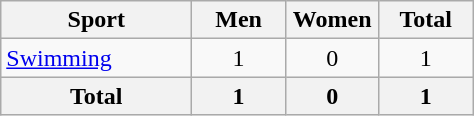<table class="wikitable sortable" style="text-align:center;">
<tr>
<th width=120>Sport</th>
<th width=55>Men</th>
<th width=55>Women</th>
<th width=55>Total</th>
</tr>
<tr>
<td align=left><a href='#'>Swimming</a></td>
<td>1</td>
<td>0</td>
<td>1</td>
</tr>
<tr>
<th>Total</th>
<th>1</th>
<th>0</th>
<th>1</th>
</tr>
</table>
